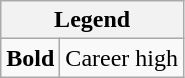<table class="wikitable mw-collapsible mw-collapsed">
<tr>
<th colspan="2">Legend</th>
</tr>
<tr>
<td><strong>Bold</strong></td>
<td>Career high</td>
</tr>
</table>
